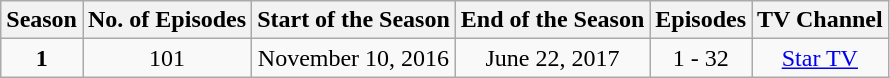<table class="wikitable">
<tr>
<th>Season</th>
<th>No. of Episodes</th>
<th>Start of the Season</th>
<th>End of the Season</th>
<th>Episodes</th>
<th>TV Channel</th>
</tr>
<tr>
<td align="center"><strong>1</strong></td>
<td align="center">101</td>
<td align="center">November 10, 2016</td>
<td align="center">June 22, 2017</td>
<td align="center">1 - 32</td>
<td align="center"><a href='#'>Star TV</a></td>
</tr>
</table>
